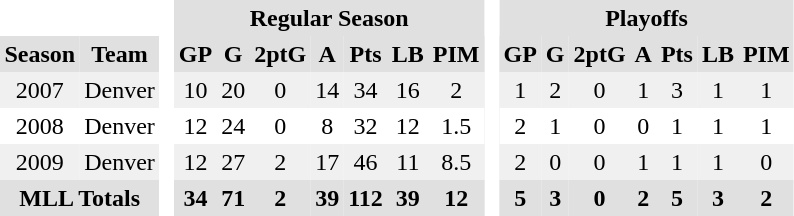<table BORDER="0" CELLPADDING="3" CELLSPACING="0">
<tr ALIGN="center" bgcolor="#e0e0e0">
<th colspan="2" bgcolor="#ffffff"> </th>
<th rowspan="99" bgcolor="#ffffff"> </th>
<th colspan="7">Regular Season</th>
<th rowspan="99" bgcolor="#ffffff"> </th>
<th colspan="7">Playoffs</th>
</tr>
<tr ALIGN="center" bgcolor="#e0e0e0">
<th>Season</th>
<th>Team</th>
<th>GP</th>
<th>G</th>
<th>2ptG</th>
<th>A</th>
<th>Pts</th>
<th>LB</th>
<th>PIM</th>
<th>GP</th>
<th>G</th>
<th>2ptG</th>
<th>A</th>
<th>Pts</th>
<th>LB</th>
<th>PIM</th>
</tr>
<tr ALIGN="center" bgcolor="#f0f0f0">
<td>2007</td>
<td>Denver</td>
<td>10</td>
<td>20</td>
<td>0</td>
<td>14</td>
<td>34</td>
<td>16</td>
<td>2</td>
<td>1</td>
<td>2</td>
<td>0</td>
<td>1</td>
<td>3</td>
<td>1</td>
<td>1</td>
</tr>
<tr ALIGN="center">
<td>2008</td>
<td>Denver</td>
<td>12</td>
<td>24</td>
<td>0</td>
<td>8</td>
<td>32</td>
<td>12</td>
<td>1.5</td>
<td>2</td>
<td>1</td>
<td>0</td>
<td>0</td>
<td>1</td>
<td>1</td>
<td>1</td>
</tr>
<tr ALIGN="center" bgcolor="#f0f0f0">
<td>2009</td>
<td>Denver</td>
<td>12</td>
<td>27</td>
<td>2</td>
<td>17</td>
<td>46</td>
<td>11</td>
<td>8.5</td>
<td>2</td>
<td>0</td>
<td>0</td>
<td>1</td>
<td>1</td>
<td>1</td>
<td>0</td>
</tr>
<tr ALIGN="center" bgcolor="#e0e0e0">
<th colspan="2">MLL Totals</th>
<th>34</th>
<th>71</th>
<th>2</th>
<th>39</th>
<th>112</th>
<th>39</th>
<th>12</th>
<th>5</th>
<th>3</th>
<th>0</th>
<th>2</th>
<th>5</th>
<th>3</th>
<th>2</th>
</tr>
</table>
